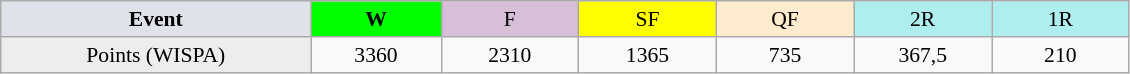<table class=wikitable style=font-size:90%;text-align:center>
<tr>
<td width=200 colspan=1 bgcolor=#dfe2e9><strong>Event</strong></td>
<td width=80 bgcolor=lime><strong>W</strong></td>
<td width=85 bgcolor=#D8BFD8>F</td>
<td width=85 bgcolor=#FFFF00>SF</td>
<td width=85 bgcolor=#ffebcd>QF</td>
<td width=85 bgcolor=#afeeee>2R</td>
<td width=85 bgcolor=#afeeee>1R</td>
</tr>
<tr>
<td bgcolor=#EDEDED>Points (WISPA)</td>
<td>3360</td>
<td>2310</td>
<td>1365</td>
<td>735</td>
<td>367,5</td>
<td>210</td>
</tr>
</table>
